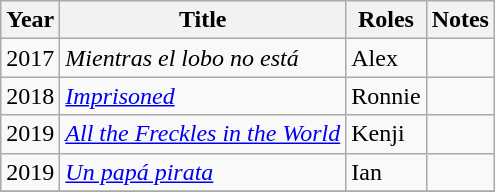<table class="wikitable sortable">
<tr>
<th>Year</th>
<th>Title</th>
<th>Roles</th>
<th>Notes</th>
</tr>
<tr>
<td>2017</td>
<td><em>Mientras el lobo no está</em></td>
<td>Alex</td>
<td></td>
</tr>
<tr>
<td>2018</td>
<td><em><a href='#'>Imprisoned</a></em></td>
<td>Ronnie</td>
<td></td>
</tr>
<tr>
<td>2019</td>
<td><em><a href='#'>All the Freckles in the World</a></em></td>
<td>Kenji</td>
<td></td>
</tr>
<tr>
<td>2019</td>
<td><em><a href='#'>Un papá pirata</a></em></td>
<td>Ian</td>
<td></td>
</tr>
<tr>
</tr>
</table>
